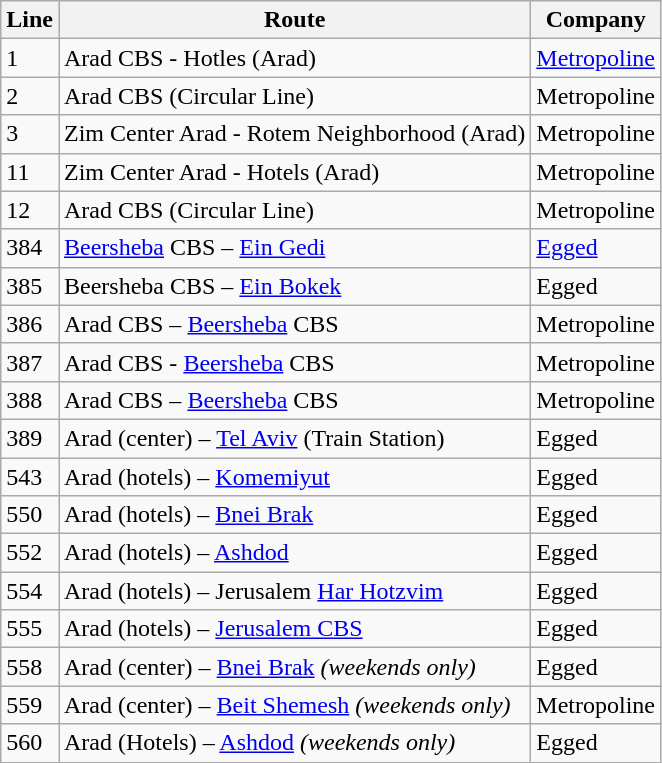<table class="wikitable">
<tr>
<th>Line</th>
<th>Route</th>
<th>Company</th>
</tr>
<tr>
<td>1</td>
<td>Arad CBS - Hotles (Arad)</td>
<td><a href='#'>Metropoline</a></td>
</tr>
<tr>
<td>2</td>
<td>Arad CBS (Circular Line)</td>
<td>Metropoline</td>
</tr>
<tr>
<td>3</td>
<td>Zim Center Arad - Rotem Neighborhood (Arad)</td>
<td>Metropoline</td>
</tr>
<tr>
<td>11</td>
<td>Zim Center Arad - Hotels (Arad)</td>
<td>Metropoline</td>
</tr>
<tr>
<td>12</td>
<td>Arad CBS (Circular Line)</td>
<td>Metropoline</td>
</tr>
<tr>
<td>384</td>
<td><a href='#'>Beersheba</a> CBS – <a href='#'>Ein Gedi</a></td>
<td><a href='#'>Egged</a></td>
</tr>
<tr>
<td>385</td>
<td>Beersheba CBS – <a href='#'>Ein Bokek</a></td>
<td>Egged</td>
</tr>
<tr>
<td>386</td>
<td>Arad CBS – <a href='#'>Beersheba</a> CBS</td>
<td>Metropoline</td>
</tr>
<tr>
<td>387</td>
<td>Arad CBS - <a href='#'>Beersheba</a> CBS</td>
<td>Metropoline</td>
</tr>
<tr>
<td>388</td>
<td>Arad CBS – <a href='#'>Beersheba</a> CBS</td>
<td>Metropoline</td>
</tr>
<tr>
<td>389</td>
<td>Arad (center) – <a href='#'>Tel Aviv</a> (Train Station)</td>
<td>Egged</td>
</tr>
<tr>
<td>543</td>
<td>Arad (hotels) – <a href='#'>Komemiyut</a></td>
<td>Egged</td>
</tr>
<tr>
<td>550</td>
<td>Arad (hotels) – <a href='#'>Bnei Brak</a></td>
<td>Egged</td>
</tr>
<tr>
<td>552</td>
<td>Arad (hotels) – <a href='#'>Ashdod</a></td>
<td>Egged</td>
</tr>
<tr>
<td>554</td>
<td>Arad (hotels) – Jerusalem <a href='#'>Har Hotzvim</a></td>
<td>Egged</td>
</tr>
<tr>
<td>555</td>
<td>Arad (hotels) – <a href='#'>Jerusalem CBS</a></td>
<td>Egged</td>
</tr>
<tr>
<td>558</td>
<td>Arad (center) – <a href='#'>Bnei Brak</a> <em>(weekends only)</em></td>
<td>Egged</td>
</tr>
<tr>
<td>559</td>
<td>Arad (center) – <a href='#'>Beit Shemesh</a> <em>(weekends only)</em></td>
<td>Metropoline</td>
</tr>
<tr>
<td>560</td>
<td>Arad (Hotels) – <a href='#'>Ashdod</a> <em>(weekends only)</em></td>
<td>Egged</td>
</tr>
</table>
